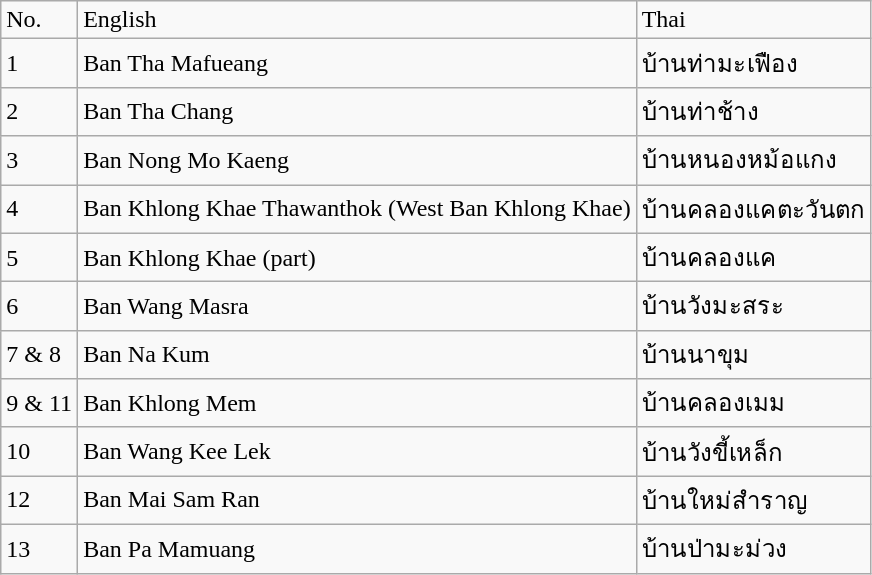<table class="wikitable">
<tr>
<td>No.</td>
<td>English</td>
<td>Thai</td>
</tr>
<tr>
<td>1</td>
<td>Ban Tha Mafueang</td>
<td>บ้านท่ามะเฟือง</td>
</tr>
<tr>
<td>2</td>
<td>Ban Tha Chang</td>
<td>บ้านท่าช้าง</td>
</tr>
<tr>
<td>3</td>
<td>Ban Nong Mo Kaeng</td>
<td>บ้านหนองหม้อแกง</td>
</tr>
<tr>
<td>4</td>
<td>Ban Khlong Khae Thawanthok (West Ban Khlong Khae)</td>
<td>บ้านคลองแคตะวันตก</td>
</tr>
<tr>
<td>5</td>
<td>Ban Khlong Khae (part)</td>
<td>บ้านคลองแค</td>
</tr>
<tr>
<td>6</td>
<td>Ban Wang Masra</td>
<td>บ้านวังมะสระ</td>
</tr>
<tr>
<td>7 & 8</td>
<td>Ban Na Kum</td>
<td>บ้านนาขุม</td>
</tr>
<tr>
<td>9 & 11</td>
<td>Ban Khlong Mem</td>
<td>บ้านคลองเมม</td>
</tr>
<tr>
<td>10</td>
<td>Ban Wang Kee Lek</td>
<td>บ้านวังขี้เหล็ก</td>
</tr>
<tr>
<td>12</td>
<td>Ban Mai Sam Ran</td>
<td>บ้านใหม่สำราญ</td>
</tr>
<tr>
<td>13</td>
<td>Ban Pa Mamuang</td>
<td>บ้านป่ามะม่วง</td>
</tr>
</table>
